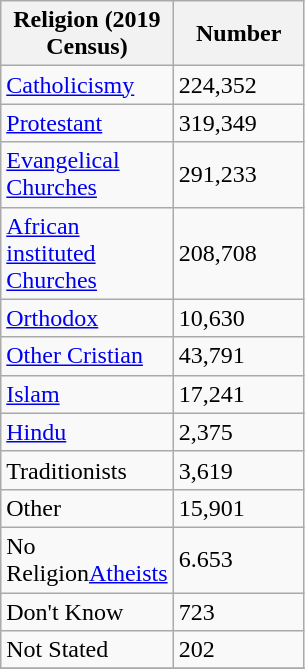<table class="wikitable">
<tr>
<th style="width:100px;">Religion (2019 Census)</th>
<th style="width:80px;">Number</th>
</tr>
<tr>
<td><a href='#'>Catholicismy</a></td>
<td>224,352</td>
</tr>
<tr>
<td><a href='#'>Protestant</a></td>
<td>319,349</td>
</tr>
<tr>
<td><a href='#'>Evangelical Churches</a></td>
<td>291,233</td>
</tr>
<tr>
<td><a href='#'>African instituted Churches</a></td>
<td>208,708</td>
</tr>
<tr>
<td><a href='#'>Orthodox</a></td>
<td>10,630</td>
</tr>
<tr>
<td><a href='#'>Other Cristian</a></td>
<td>43,791</td>
</tr>
<tr>
<td><a href='#'>Islam</a></td>
<td>17,241</td>
</tr>
<tr>
<td><a href='#'>Hindu</a></td>
<td>2,375</td>
</tr>
<tr>
<td>Traditionists</td>
<td>3,619</td>
</tr>
<tr>
<td>Other</td>
<td>15,901</td>
</tr>
<tr>
<td>No Religion<a href='#'>Atheists</a></td>
<td>6.653</td>
</tr>
<tr>
<td>Don't Know</td>
<td>723</td>
</tr>
<tr>
<td>Not Stated</td>
<td>202</td>
</tr>
<tr>
</tr>
</table>
